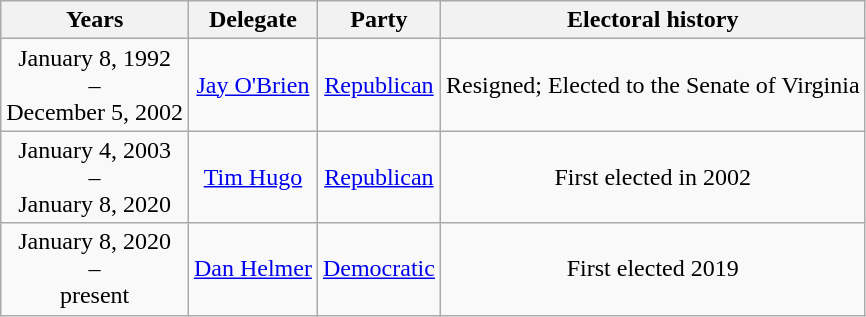<table class=wikitable style="text-align:center">
<tr valign=bottom>
<th>Years</th>
<th>Delegate</th>
<th>Party</th>
<th>Electoral history</th>
</tr>
<tr>
<td nowrap><span>January 8, 1992</span><br>–<br><span>December 5, 2002</span></td>
<td><a href='#'>Jay O'Brien</a></td>
<td><a href='#'>Republican</a></td>
<td>Resigned; Elected to the Senate of Virginia</td>
</tr>
<tr>
<td nowrap><span>January 4, 2003</span><br>–<br><span>January 8, 2020</span></td>
<td><a href='#'>Tim Hugo</a></td>
<td><a href='#'>Republican</a></td>
<td>First elected in 2002</td>
</tr>
<tr>
<td nowrap><span>January 8, 2020<br>–<br>present</span></td>
<td><a href='#'>Dan Helmer</a></td>
<td><a href='#'>Democratic</a></td>
<td>First elected 2019</td>
</tr>
</table>
